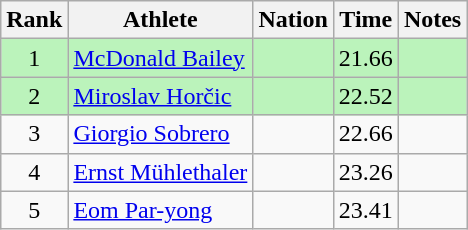<table class="wikitable sortable" style="text-align:center">
<tr>
<th>Rank</th>
<th>Athlete</th>
<th>Nation</th>
<th>Time</th>
<th>Notes</th>
</tr>
<tr bgcolor=bbf3bb>
<td>1</td>
<td align=left><a href='#'>McDonald Bailey</a></td>
<td align=left></td>
<td>21.66</td>
<td></td>
</tr>
<tr bgcolor=bbf3bb>
<td>2</td>
<td align=left><a href='#'>Miroslav Horčic</a></td>
<td align=left></td>
<td>22.52</td>
<td></td>
</tr>
<tr>
<td>3</td>
<td align=left><a href='#'>Giorgio Sobrero</a></td>
<td align=left></td>
<td>22.66</td>
<td></td>
</tr>
<tr>
<td>4</td>
<td align=left><a href='#'>Ernst Mühlethaler</a></td>
<td align=left></td>
<td>23.26</td>
<td></td>
</tr>
<tr>
<td>5</td>
<td align=left><a href='#'>Eom Par-yong</a></td>
<td align=left></td>
<td>23.41</td>
<td></td>
</tr>
</table>
